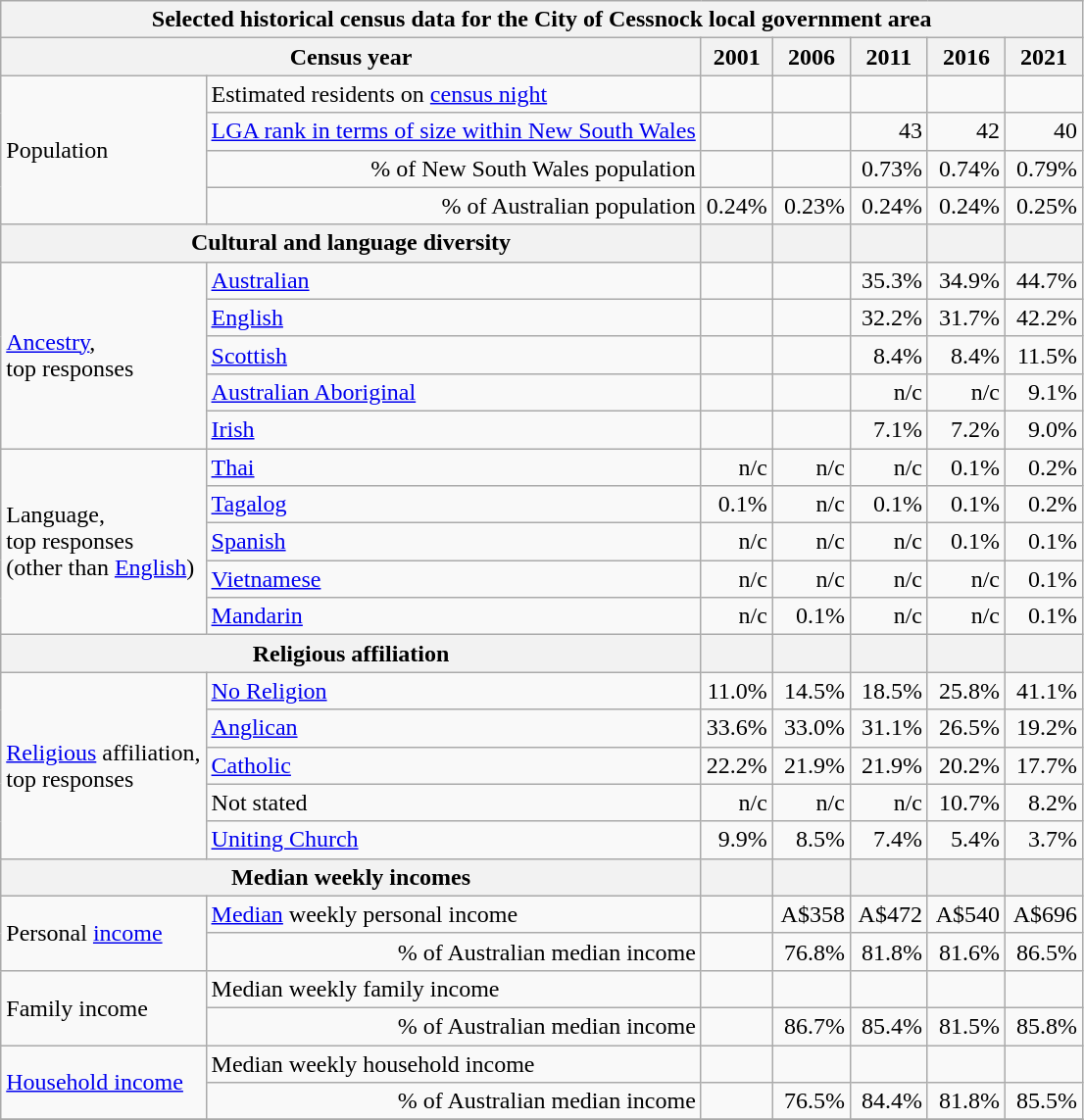<table class="wikitable">
<tr>
<th colspan=8>Selected historical census data for the City of Cessnock local government area</th>
</tr>
<tr>
<th colspan=3>Census year</th>
<th>2001</th>
<th>2006</th>
<th>2011</th>
<th>2016</th>
<th>2021</th>
</tr>
<tr>
<td rowspan=4 colspan="2">Population</td>
<td>Estimated residents on <a href='#'>census night</a></td>
<td align="right"></td>
<td align="right"> </td>
<td align="right"> </td>
<td align="right"> </td>
<td align="right"> </td>
</tr>
<tr>
<td align="right"><a href='#'>LGA rank in terms of size within New South Wales</a></td>
<td align="right"></td>
<td align="right"></td>
<td align="right">43</td>
<td align="right"> 42</td>
<td align="right"> 40</td>
</tr>
<tr>
<td align="right">% of New South Wales population</td>
<td align="right"></td>
<td align="right"></td>
<td align="right">0.73%</td>
<td align="right"> 0.74%</td>
<td align="right"> 0.79%</td>
</tr>
<tr>
<td align="right">% of Australian population</td>
<td align="right">0.24%</td>
<td align="right"> 0.23%</td>
<td align="right"> 0.24%</td>
<td align="right"> 0.24%</td>
<td align="right"> 0.25%</td>
</tr>
<tr>
<th colspan=3>Cultural and language diversity</th>
<th></th>
<th></th>
<th></th>
<th></th>
<th></th>
</tr>
<tr>
<td rowspan=5 colspan=2><a href='#'>Ancestry</a>,<br>top responses</td>
<td><a href='#'>Australian</a></td>
<td align="right"></td>
<td align="right"></td>
<td align="right">35.3%</td>
<td align="right"> 34.9%</td>
<td align="right"> 44.7%</td>
</tr>
<tr>
<td><a href='#'>English</a></td>
<td align="right"></td>
<td align="right"></td>
<td align="right">32.2%</td>
<td align="right"> 31.7%</td>
<td align="right"> 42.2%</td>
</tr>
<tr>
<td><a href='#'>Scottish</a></td>
<td align="right"></td>
<td align="right"></td>
<td align="right">8.4%</td>
<td align="right"> 8.4%</td>
<td align="right"> 11.5%</td>
</tr>
<tr>
<td><a href='#'>Australian Aboriginal</a></td>
<td align="right"></td>
<td align="right"></td>
<td align="right">n/c</td>
<td align="right"> n/c</td>
<td align="right"> 9.1%</td>
</tr>
<tr>
<td><a href='#'>Irish</a></td>
<td align="right"></td>
<td align="right"></td>
<td align="right">7.1%</td>
<td align="right"> 7.2%</td>
<td align="right"> 9.0%</td>
</tr>
<tr>
<td rowspan=5 colspan=2>Language,<br>top responses<br>(other than <a href='#'>English</a>)</td>
<td><a href='#'>Thai</a></td>
<td align="right">n/c</td>
<td align="right"> n/c</td>
<td align="right"> n/c</td>
<td align="right"> 0.1%</td>
<td align="right"> 0.2%</td>
</tr>
<tr>
<td><a href='#'>Tagalog</a></td>
<td align="right">0.1%</td>
<td align="right"> n/c</td>
<td align="right"> 0.1%</td>
<td align="right"> 0.1%</td>
<td align="right"> 0.2%</td>
</tr>
<tr>
<td><a href='#'>Spanish</a></td>
<td align="right">n/c</td>
<td align="right"> n/c</td>
<td align="right"> n/c</td>
<td align="right"> 0.1%</td>
<td align="right"> 0.1%</td>
</tr>
<tr>
<td><a href='#'>Vietnamese</a></td>
<td align="right">n/c</td>
<td align="right"> n/c</td>
<td align="right"> n/c</td>
<td align="right"> n/c</td>
<td align="right"> 0.1%</td>
</tr>
<tr>
<td><a href='#'>Mandarin</a></td>
<td align="right">n/c</td>
<td align="right"> 0.1%</td>
<td align="right"> n/c</td>
<td align="right"> n/c</td>
<td align="right"> 0.1%</td>
</tr>
<tr>
<th colspan=3>Religious affiliation</th>
<th></th>
<th></th>
<th></th>
<th></th>
<th></th>
</tr>
<tr>
<td rowspan=5 colspan=2><a href='#'>Religious</a> affiliation,<br>top responses</td>
<td><a href='#'>No Religion</a></td>
<td align="right">11.0%</td>
<td align="right"> 14.5%</td>
<td align="right"> 18.5%</td>
<td align="right"> 25.8%</td>
<td align="right"> 41.1%</td>
</tr>
<tr>
<td><a href='#'>Anglican</a></td>
<td align="right">33.6%</td>
<td align="right"> 33.0%</td>
<td align="right"> 31.1%</td>
<td align="right"> 26.5%</td>
<td align="right"> 19.2%</td>
</tr>
<tr>
<td><a href='#'>Catholic</a></td>
<td align="right">22.2%</td>
<td align="right"> 21.9%</td>
<td align="right"> 21.9%</td>
<td align="right"> 20.2%</td>
<td align="right"> 17.7%</td>
</tr>
<tr>
<td>Not stated</td>
<td align="right">n/c</td>
<td align="right"> n/c</td>
<td align="right"> n/c</td>
<td align="right"> 10.7%</td>
<td align="right"> 8.2%</td>
</tr>
<tr>
<td><a href='#'>Uniting Church</a></td>
<td align="right">9.9%</td>
<td align="right"> 8.5%</td>
<td align="right"> 7.4%</td>
<td align="right"> 5.4%</td>
<td align="right"> 3.7%</td>
</tr>
<tr>
<th colspan=3>Median weekly incomes</th>
<th></th>
<th></th>
<th></th>
<th></th>
<th></th>
</tr>
<tr>
<td rowspan=2 colspan=2>Personal <a href='#'>income</a></td>
<td><a href='#'>Median</a> weekly personal income</td>
<td align="right"></td>
<td align="right">A$358</td>
<td align="right">A$472</td>
<td align="right">A$540</td>
<td align="right">A$696</td>
</tr>
<tr>
<td align="right">% of Australian median income</td>
<td align="right"></td>
<td align="right">76.8%</td>
<td align="right"> 81.8%</td>
<td align="right"> 81.6%</td>
<td align="right"> 86.5%</td>
</tr>
<tr>
<td rowspan=2 colspan=2>Family income</td>
<td>Median weekly family income</td>
<td align="right"></td>
<td align="right"></td>
<td align="right"></td>
<td align="right"></td>
<td align="right"></td>
</tr>
<tr>
<td align="right">% of Australian median income</td>
<td align="right"></td>
<td align="right">86.7%</td>
<td align="right"> 85.4%</td>
<td align="right"> 81.5%</td>
<td align="right"> 85.8%</td>
</tr>
<tr>
<td rowspan=2 colspan=2><a href='#'>Household income</a></td>
<td>Median weekly household income</td>
<td align="right"></td>
<td align="right"></td>
<td align="right"></td>
<td align="right"></td>
<td align="right"></td>
</tr>
<tr>
<td align="right">% of Australian median income</td>
<td align="right"></td>
<td align="right">76.5%</td>
<td align="right"> 84.4%</td>
<td align="right"> 81.8%</td>
<td align="right"> 85.5%</td>
</tr>
<tr>
</tr>
</table>
